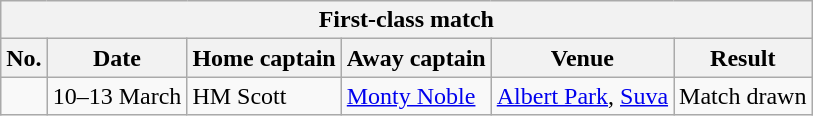<table class="wikitable">
<tr>
<th colspan="9">First-class match</th>
</tr>
<tr>
<th>No.</th>
<th>Date</th>
<th>Home captain</th>
<th>Away captain</th>
<th>Venue</th>
<th>Result</th>
</tr>
<tr>
<td></td>
<td>10–13 March</td>
<td>HM Scott</td>
<td><a href='#'>Monty Noble</a></td>
<td><a href='#'>Albert Park</a>, <a href='#'>Suva</a></td>
<td>Match drawn</td>
</tr>
</table>
